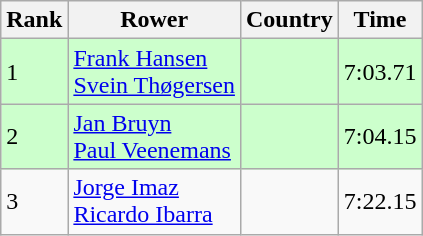<table class="wikitable sortable" style="text-align:middle">
<tr>
<th>Rank</th>
<th>Rower</th>
<th>Country</th>
<th>Time</th>
</tr>
<tr bgcolor=ccffcc>
<td>1</td>
<td><a href='#'>Frank Hansen</a><br><a href='#'>Svein Thøgersen</a></td>
<td></td>
<td>7:03.71</td>
</tr>
<tr bgcolor=ccffcc>
<td>2</td>
<td><a href='#'>Jan Bruyn</a><br><a href='#'>Paul Veenemans</a></td>
<td></td>
<td>7:04.15</td>
</tr>
<tr>
<td>3</td>
<td><a href='#'>Jorge Imaz</a><br><a href='#'>Ricardo Ibarra</a></td>
<td></td>
<td>7:22.15</td>
</tr>
</table>
